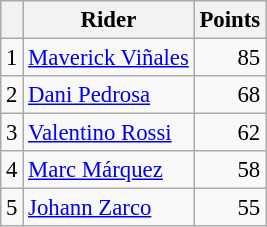<table class="wikitable" style="font-size: 95%;">
<tr>
<th></th>
<th>Rider</th>
<th>Points</th>
</tr>
<tr>
<td align=center>1</td>
<td> <a href='#'>Maverick Viñales</a></td>
<td align=right>85</td>
</tr>
<tr>
<td align=center>2</td>
<td> <a href='#'>Dani Pedrosa</a></td>
<td align=right>68</td>
</tr>
<tr>
<td align=center>3</td>
<td> <a href='#'>Valentino Rossi</a></td>
<td align=right>62</td>
</tr>
<tr>
<td align=center>4</td>
<td> <a href='#'>Marc Márquez</a></td>
<td align=right>58</td>
</tr>
<tr>
<td align=center>5</td>
<td> <a href='#'>Johann Zarco</a></td>
<td align=right>55</td>
</tr>
</table>
